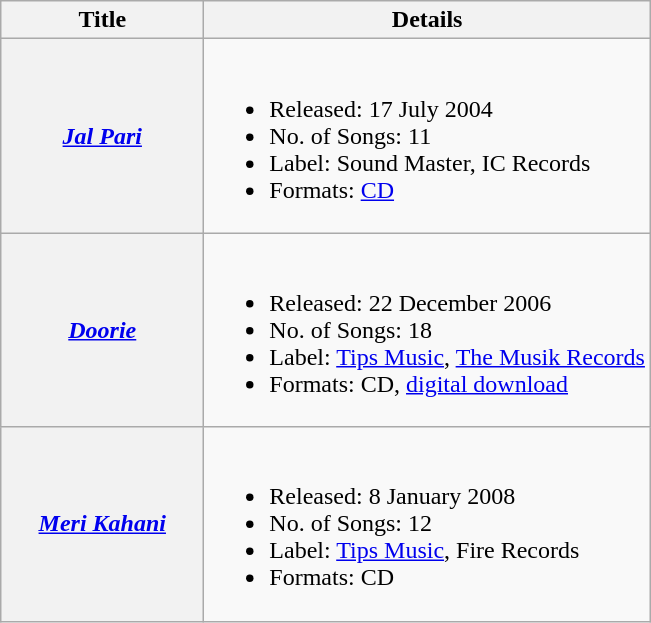<table class="wikitable plainrowheaders">
<tr>
<th scope="col" style="width:8em;">Title</th>
<th scope="col">Details</th>
</tr>
<tr>
<th scope="row"><em><a href='#'>Jal Pari</a></em></th>
<td><br><ul><li>Released: 17 July 2004</li><li>No. of Songs: 11</li><li>Label: Sound Master, IC Records</li><li>Formats: <a href='#'>CD</a></li></ul></td>
</tr>
<tr>
<th scope="row"><em><a href='#'>Doorie</a></em></th>
<td><br><ul><li>Released: 22 December 2006</li><li>No. of Songs: 18</li><li>Label: <a href='#'>Tips Music</a>, <a href='#'>The Musik Records</a></li><li>Formats: CD, <a href='#'>digital download</a></li></ul></td>
</tr>
<tr>
<th scope="row"><em><a href='#'>Meri Kahani</a></em></th>
<td><br><ul><li>Released: 8 January 2008</li><li>No. of Songs: 12</li><li>Label: <a href='#'>Tips Music</a>, Fire Records</li><li>Formats: CD</li></ul></td>
</tr>
</table>
